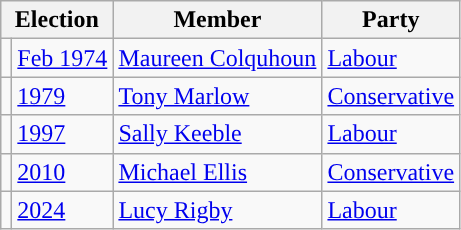<table class="wikitable">
<tr>
<th colspan="2">Election</th>
<th>Member</th>
<th>Party</th>
</tr>
<tr>
<td style="color:inherit;background-color: "></td>
<td><a href='#'>Feb 1974</a></td>
<td><a href='#'>Maureen Colquhoun</a></td>
<td><a href='#'>Labour</a></td>
</tr>
<tr>
<td style="color:inherit;background-color: "></td>
<td><a href='#'>1979</a></td>
<td><a href='#'>Tony Marlow</a></td>
<td><a href='#'>Conservative</a></td>
</tr>
<tr>
<td style="color:inherit;background-color: "></td>
<td><a href='#'>1997</a></td>
<td><a href='#'>Sally Keeble</a></td>
<td><a href='#'>Labour</a></td>
</tr>
<tr>
<td style="color:inherit;background-color: "></td>
<td><a href='#'>2010</a></td>
<td><a href='#'>Michael Ellis</a></td>
<td><a href='#'>Conservative</a></td>
</tr>
<tr>
<td style="color:inherit;background-color: "></td>
<td><a href='#'>2024</a></td>
<td><a href='#'>Lucy Rigby</a></td>
<td><a href='#'>Labour</a></td>
</tr>
</table>
